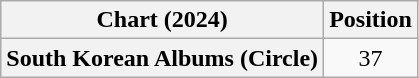<table class="wikitable plainrowheaders" style="text-align:center">
<tr>
<th scope="col">Chart (2024)</th>
<th scope="col">Position</th>
</tr>
<tr>
<th scope="row">South Korean Albums (Circle)</th>
<td>37</td>
</tr>
</table>
